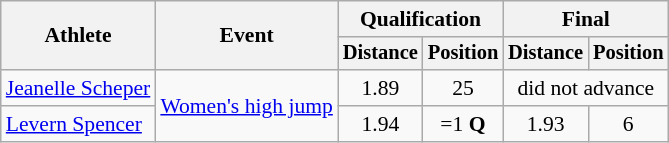<table class=wikitable style="font-size:90%">
<tr>
<th rowspan="2">Athlete</th>
<th rowspan="2">Event</th>
<th colspan="2">Qualification</th>
<th colspan="2">Final</th>
</tr>
<tr style="font-size:95%">
<th>Distance</th>
<th>Position</th>
<th>Distance</th>
<th>Position</th>
</tr>
<tr align=center>
<td align=left><a href='#'>Jeanelle Scheper</a></td>
<td align=left rowspan=2><a href='#'>Women's high jump</a></td>
<td>1.89</td>
<td>25</td>
<td colspan=2>did not advance</td>
</tr>
<tr align=center>
<td align=left><a href='#'>Levern Spencer</a></td>
<td>1.94</td>
<td>=1 <strong>Q</strong></td>
<td>1.93</td>
<td>6</td>
</tr>
</table>
